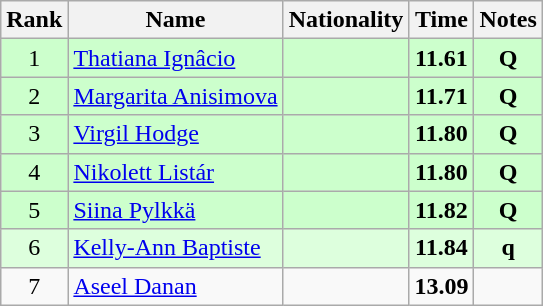<table class="wikitable sortable" style="text-align:center">
<tr>
<th>Rank</th>
<th>Name</th>
<th>Nationality</th>
<th>Time</th>
<th>Notes</th>
</tr>
<tr bgcolor=ccffcc>
<td>1</td>
<td align=left><a href='#'>Thatiana Ignâcio</a></td>
<td align=left></td>
<td><strong>11.61</strong></td>
<td><strong>Q</strong></td>
</tr>
<tr bgcolor=ccffcc>
<td>2</td>
<td align=left><a href='#'>Margarita Anisimova</a></td>
<td align=left></td>
<td><strong>11.71</strong></td>
<td><strong>Q</strong></td>
</tr>
<tr bgcolor=ccffcc>
<td>3</td>
<td align=left><a href='#'>Virgil Hodge</a></td>
<td align=left></td>
<td><strong>11.80</strong></td>
<td><strong>Q</strong></td>
</tr>
<tr bgcolor=ccffcc>
<td>4</td>
<td align=left><a href='#'>Nikolett Listár</a></td>
<td align=left></td>
<td><strong>11.80</strong></td>
<td><strong>Q</strong></td>
</tr>
<tr bgcolor=ccffcc>
<td>5</td>
<td align=left><a href='#'>Siina Pylkkä</a></td>
<td align=left></td>
<td><strong>11.82</strong></td>
<td><strong>Q</strong></td>
</tr>
<tr bgcolor=ddffdd>
<td>6</td>
<td align=left><a href='#'>Kelly-Ann Baptiste</a></td>
<td align=left></td>
<td><strong>11.84</strong></td>
<td><strong>q</strong></td>
</tr>
<tr>
<td>7</td>
<td align=left><a href='#'>Aseel Danan</a></td>
<td align=left></td>
<td><strong>13.09</strong></td>
<td></td>
</tr>
</table>
